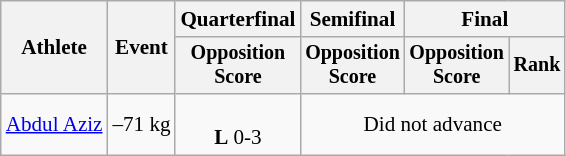<table class="wikitable" style="font-size:88%";text-align:center>
<tr>
<th rowspan="2">Athlete</th>
<th rowspan="2">Event</th>
<th>Quarterfinal</th>
<th>Semifinal</th>
<th colspan=2>Final</th>
</tr>
<tr style="font-size:95%">
<th>Opposition<br>Score</th>
<th>Opposition<br>Score</th>
<th>Opposition<br>Score</th>
<th>Rank</th>
</tr>
<tr align="center">
<td align=left><a href='#'>Abdul Aziz</a></td>
<td>–71 kg</td>
<td align="center"><br> <strong>L</strong> 0-3</td>
<td colspan=3>Did not advance</td>
</tr>
</table>
